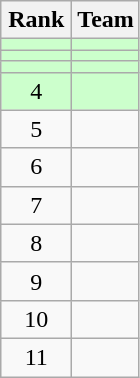<table class="wikitable" style="text-align:center;">
<tr>
<th width=40>Rank</th>
<th>Team</th>
</tr>
<tr bgcolor=#ccffcc>
<td></td>
<td style="text-align:left;"></td>
</tr>
<tr bgcolor=#ccffcc>
<td></td>
<td style="text-align:left;"></td>
</tr>
<tr bgcolor=#ccffcc>
<td></td>
<td style="text-align:left;"></td>
</tr>
<tr bgcolor=#ccffcc>
<td>4</td>
<td style="text-align:left;"></td>
</tr>
<tr>
<td>5</td>
<td style="text-align:left;"></td>
</tr>
<tr>
<td>6</td>
<td style="text-align:left;"></td>
</tr>
<tr>
<td>7</td>
<td style="text-align:left;"></td>
</tr>
<tr>
<td>8</td>
<td style="text-align:left;"></td>
</tr>
<tr>
<td>9</td>
<td style="text-align:left;"></td>
</tr>
<tr>
<td>10</td>
<td style="text-align:left;"></td>
</tr>
<tr>
<td>11</td>
<td style="text-align:left;"></td>
</tr>
</table>
